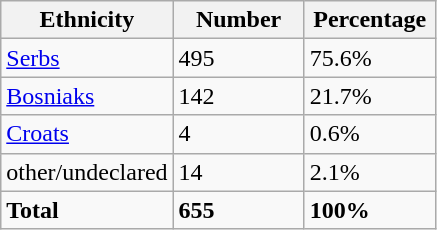<table class="wikitable">
<tr>
<th width="100px">Ethnicity</th>
<th width="80px">Number</th>
<th width="80px">Percentage</th>
</tr>
<tr>
<td><a href='#'>Serbs</a></td>
<td>495</td>
<td>75.6%</td>
</tr>
<tr>
<td><a href='#'>Bosniaks</a></td>
<td>142</td>
<td>21.7%</td>
</tr>
<tr>
<td><a href='#'>Croats</a></td>
<td>4</td>
<td>0.6%</td>
</tr>
<tr>
<td>other/undeclared</td>
<td>14</td>
<td>2.1%</td>
</tr>
<tr>
<td><strong>Total</strong></td>
<td><strong>655</strong></td>
<td><strong>100%</strong></td>
</tr>
</table>
